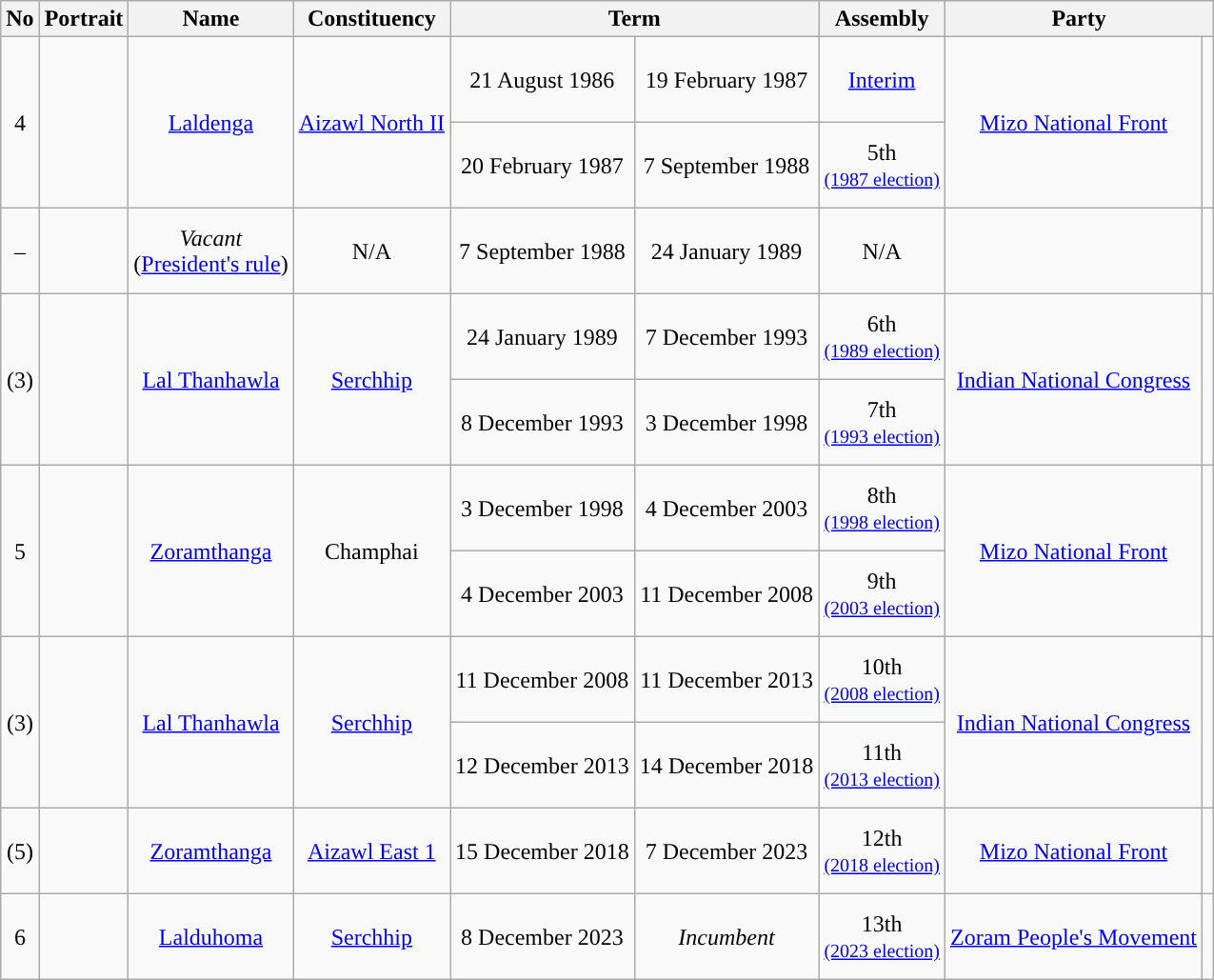<table class="wikitable">
<tr>
<th scope=col>No</th>
<th>Portrait</th>
<th scope="col">Name</th>
<th scope=col>Constituency</th>
<th colspan="2">Term</th>
<th>Assembly<br></th>
<th colspan="2" scope="col">Party</th>
</tr>
<tr align=center style="height: 60px;">
<td rowspan=2>4</td>
<td rowspan="2"></td>
<td rowspan="2"><a href='#'>Laldenga</a></td>
<td rowspan=2><a href='#'>Aizawl North II</a></td>
<td>21 August 1986</td>
<td>19 February 1987</td>
<td><a href='#'>Interim</a></td>
<td rowspan="2"><a href='#'>Mizo National Front</a></td>
<td rowspan=2 style="background-color: "></td>
</tr>
<tr align=center style="height: 60px;">
<td>20 February 1987</td>
<td>7 September 1988</td>
<td>5th<br><a href='#'><small>(1987 election)</small></a></td>
</tr>
<tr align=center style="height: 60px;">
<td>–</td>
<td></td>
<td><em>Vacant</em><br>(<a href='#'>President's rule</a>)</td>
<td>N/A</td>
<td>7 September 1988</td>
<td>24 January 1989</td>
<td>N/A</td>
<td></td>
</tr>
<tr align=center style="height: 60px;">
<td rowspan=2>(3)</td>
<td rowspan="2"></td>
<td rowspan="2"><a href='#'>Lal Thanhawla</a></td>
<td rowspan=2><a href='#'>Serchhip</a></td>
<td>24 January 1989</td>
<td>7 December 1993</td>
<td>6th<br><a href='#'><small>(1989 election)</small></a></td>
<td rowspan="2"><a href='#'>Indian National Congress</a></td>
<td rowspan=2 style="background-color: "></td>
</tr>
<tr align=center style="height: 60px;">
<td>8 December 1993</td>
<td>3 December 1998</td>
<td>7th<br><a href='#'><small>(1993 election)</small></a></td>
</tr>
<tr align=center style="height: 60px;">
<td rowspan=2>5</td>
<td rowspan="2"></td>
<td rowspan="2"><a href='#'>Zoramthanga</a></td>
<td rowspan=2>Champhai</td>
<td>3 December 1998</td>
<td>4 December 2003</td>
<td>8th<br><a href='#'><small>(1998 election)</small></a></td>
<td rowspan="2"><a href='#'>Mizo National Front</a></td>
<td rowspan=2 style="background-color: "></td>
</tr>
<tr align=center style="height: 60px;">
<td>4 December 2003</td>
<td>11 December 2008</td>
<td>9th<br><a href='#'><small>(2003 election)</small></a></td>
</tr>
<tr align=center style="height: 60px;">
<td rowspan=2>(3)</td>
<td rowspan="2"></td>
<td rowspan="2"><a href='#'>Lal Thanhawla</a></td>
<td rowspan=2><a href='#'>Serchhip</a></td>
<td>11 December 2008</td>
<td>11 December 2013</td>
<td>10th<br><a href='#'><small>(2008 election)</small></a></td>
<td rowspan="2"><a href='#'>Indian National Congress</a></td>
<td rowspan=2 style="background-color: "></td>
</tr>
<tr align=center style="height: 60px;">
<td>12 December 2013</td>
<td>14 December 2018</td>
<td>11th<br><a href='#'><small>(2013 election)</small></a></td>
</tr>
<tr align=center style="height: 60px;">
<td>(5)</td>
<td></td>
<td><a href='#'>Zoramthanga</a></td>
<td><a href='#'>Aizawl East 1</a></td>
<td>15 December 2018</td>
<td>7 December 2023</td>
<td>12th<br><a href='#'><small>(2018 election)</small></a></td>
<td><a href='#'>Mizo National Front</a></td>
<td style="background-color: "></td>
</tr>
<tr align=center style="height: 60px;">
<td>6</td>
<td></td>
<td><a href='#'>Lalduhoma</a></td>
<td><a href='#'>Serchhip</a></td>
<td>8 December 2023</td>
<td><em>Incumbent</em></td>
<td>13th<br><a href='#'><small>(2023 election)</small></a></td>
<td><a href='#'>Zoram People's Movement</a></td>
<td style="background-color: "></td>
</tr>
</table>
